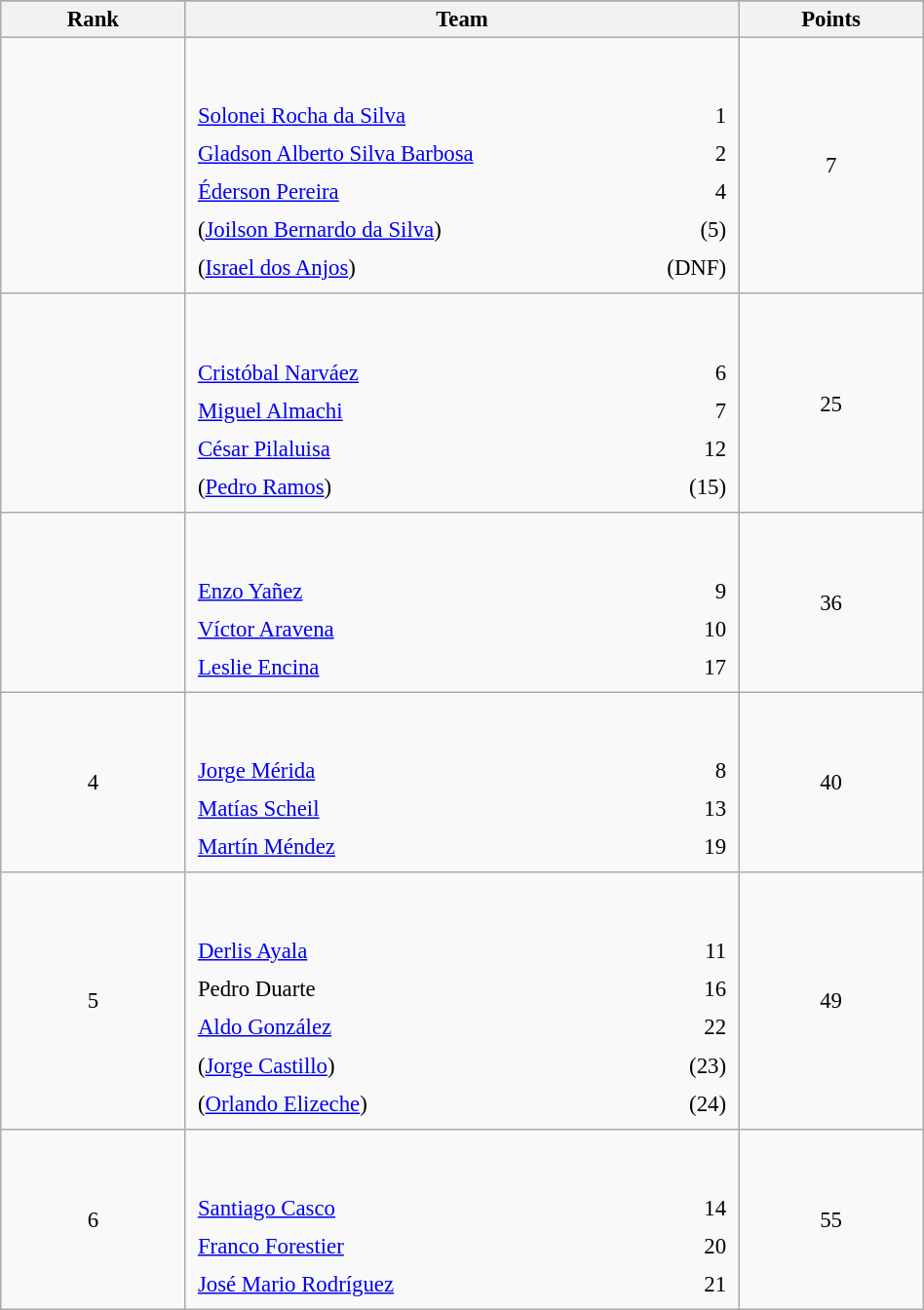<table class="wikitable sortable" style=" text-align:center; font-size:95%;" width="50%">
<tr>
</tr>
<tr>
<th width=10%>Rank</th>
<th width=30%>Team</th>
<th width=10%>Points</th>
</tr>
<tr>
<td align=center></td>
<td align=left> <br><br><table width=100%>
<tr>
<td align=left style="border:0"><a href='#'>Solonei Rocha da Silva</a></td>
<td align=right style="border:0">1</td>
</tr>
<tr>
<td align=left style="border:0"><a href='#'>Gladson Alberto Silva Barbosa</a></td>
<td align=right style="border:0">2</td>
</tr>
<tr>
<td align=left style="border:0"><a href='#'>Éderson Pereira</a></td>
<td align=right style="border:0">4</td>
</tr>
<tr>
<td align=left style="border:0">(<a href='#'>Joilson Bernardo da Silva</a>)</td>
<td align=right style="border:0">(5)</td>
</tr>
<tr>
<td align=left style="border:0">(<a href='#'>Israel dos Anjos</a>)</td>
<td align=right style="border:0">(DNF)</td>
</tr>
</table>
</td>
<td>7</td>
</tr>
<tr>
<td align=center></td>
<td align=left> <br><br><table width=100%>
<tr>
<td align=left style="border:0"><a href='#'>Cristóbal Narváez</a></td>
<td align=right style="border:0">6</td>
</tr>
<tr>
<td align=left style="border:0"><a href='#'>Miguel Almachi</a></td>
<td align=right style="border:0">7</td>
</tr>
<tr>
<td align=left style="border:0"><a href='#'>César Pilaluisa</a></td>
<td align=right style="border:0">12</td>
</tr>
<tr>
<td align=left style="border:0">(<a href='#'>Pedro Ramos</a>)</td>
<td align=right style="border:0">(15)</td>
</tr>
</table>
</td>
<td>25</td>
</tr>
<tr>
<td align=center></td>
<td align=left> <br><br><table width=100%>
<tr>
<td align=left style="border:0"><a href='#'>Enzo Yañez</a></td>
<td align=right style="border:0">9</td>
</tr>
<tr>
<td align=left style="border:0"><a href='#'>Víctor Aravena</a></td>
<td align=right style="border:0">10</td>
</tr>
<tr>
<td align=left style="border:0"><a href='#'>Leslie Encina</a></td>
<td align=right style="border:0">17</td>
</tr>
</table>
</td>
<td>36</td>
</tr>
<tr>
<td align=center>4</td>
<td align=left> <br><br><table width=100%>
<tr>
<td align=left style="border:0"><a href='#'>Jorge Mérida</a></td>
<td align=right style="border:0">8</td>
</tr>
<tr>
<td align=left style="border:0"><a href='#'>Matías Scheil</a></td>
<td align=right style="border:0">13</td>
</tr>
<tr>
<td align=left style="border:0"><a href='#'>Martín Méndez</a></td>
<td align=right style="border:0">19</td>
</tr>
</table>
</td>
<td>40</td>
</tr>
<tr>
<td align=center>5</td>
<td align=left> <br><br><table width=100%>
<tr>
<td align=left style="border:0"><a href='#'>Derlis Ayala</a></td>
<td align=right style="border:0">11</td>
</tr>
<tr>
<td align=left style="border:0">Pedro Duarte</td>
<td align=right style="border:0">16</td>
</tr>
<tr>
<td align=left style="border:0"><a href='#'>Aldo González</a></td>
<td align=right style="border:0">22</td>
</tr>
<tr>
<td align=left style="border:0">(<a href='#'>Jorge Castillo</a>)</td>
<td align=right style="border:0">(23)</td>
</tr>
<tr>
<td align=left style="border:0">(<a href='#'>Orlando Elizeche</a>)</td>
<td align=right style="border:0">(24)</td>
</tr>
</table>
</td>
<td>49</td>
</tr>
<tr>
<td align=center>6</td>
<td align=left> <br><br><table width=100%>
<tr>
<td align=left style="border:0"><a href='#'>Santiago Casco</a></td>
<td align=right style="border:0">14</td>
</tr>
<tr>
<td align=left style="border:0"><a href='#'>Franco Forestier</a></td>
<td align=right style="border:0">20</td>
</tr>
<tr>
<td align=left style="border:0"><a href='#'>José Mario Rodríguez</a></td>
<td align=right style="border:0">21</td>
</tr>
</table>
</td>
<td>55</td>
</tr>
</table>
